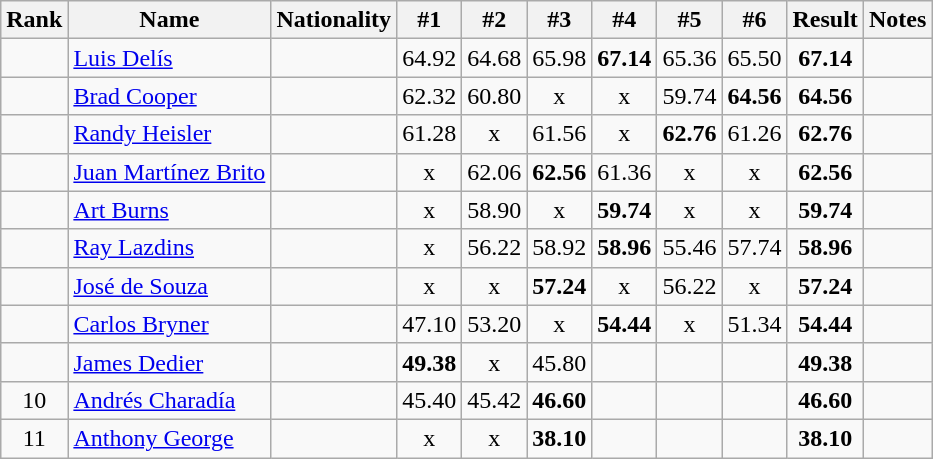<table class="wikitable sortable" style="text-align:center">
<tr>
<th>Rank</th>
<th>Name</th>
<th>Nationality</th>
<th>#1</th>
<th>#2</th>
<th>#3</th>
<th>#4</th>
<th>#5</th>
<th>#6</th>
<th>Result</th>
<th>Notes</th>
</tr>
<tr>
<td></td>
<td align=left><a href='#'>Luis Delís</a></td>
<td align=left></td>
<td>64.92</td>
<td>64.68</td>
<td>65.98</td>
<td><strong>67.14</strong></td>
<td>65.36</td>
<td>65.50</td>
<td><strong>67.14</strong></td>
<td></td>
</tr>
<tr>
<td></td>
<td align=left><a href='#'>Brad Cooper</a></td>
<td align=left></td>
<td>62.32</td>
<td>60.80</td>
<td>x</td>
<td>x</td>
<td>59.74</td>
<td><strong>64.56</strong></td>
<td><strong>64.56</strong></td>
<td></td>
</tr>
<tr>
<td></td>
<td align=left><a href='#'>Randy Heisler</a></td>
<td align=left></td>
<td>61.28</td>
<td>x</td>
<td>61.56</td>
<td>x</td>
<td><strong>62.76</strong></td>
<td>61.26</td>
<td><strong>62.76</strong></td>
<td></td>
</tr>
<tr>
<td></td>
<td align=left><a href='#'>Juan Martínez Brito</a></td>
<td align=left></td>
<td>x</td>
<td>62.06</td>
<td><strong>62.56</strong></td>
<td>61.36</td>
<td>x</td>
<td>x</td>
<td><strong>62.56</strong></td>
<td></td>
</tr>
<tr>
<td></td>
<td align=left><a href='#'>Art Burns</a></td>
<td align=left></td>
<td>x</td>
<td>58.90</td>
<td>x</td>
<td><strong>59.74</strong></td>
<td>x</td>
<td>x</td>
<td><strong>59.74</strong></td>
<td></td>
</tr>
<tr>
<td></td>
<td align=left><a href='#'>Ray Lazdins</a></td>
<td align=left></td>
<td>x</td>
<td>56.22</td>
<td>58.92</td>
<td><strong>58.96</strong></td>
<td>55.46</td>
<td>57.74</td>
<td><strong>58.96</strong></td>
<td></td>
</tr>
<tr>
<td></td>
<td align=left><a href='#'>José de Souza</a></td>
<td align=left></td>
<td>x</td>
<td>x</td>
<td><strong>57.24</strong></td>
<td>x</td>
<td>56.22</td>
<td>x</td>
<td><strong>57.24</strong></td>
<td></td>
</tr>
<tr>
<td></td>
<td align=left><a href='#'>Carlos Bryner</a></td>
<td align=left></td>
<td>47.10</td>
<td>53.20</td>
<td>x</td>
<td><strong>54.44</strong></td>
<td>x</td>
<td>51.34</td>
<td><strong>54.44</strong></td>
<td></td>
</tr>
<tr>
<td></td>
<td align=left><a href='#'>James Dedier</a></td>
<td align=left></td>
<td><strong>49.38</strong></td>
<td>x</td>
<td>45.80</td>
<td></td>
<td></td>
<td></td>
<td><strong>49.38</strong></td>
<td></td>
</tr>
<tr>
<td>10</td>
<td align=left><a href='#'>Andrés Charadía</a></td>
<td align=left></td>
<td>45.40</td>
<td>45.42</td>
<td><strong>46.60</strong></td>
<td></td>
<td></td>
<td></td>
<td><strong>46.60</strong></td>
<td></td>
</tr>
<tr>
<td>11</td>
<td align=left><a href='#'>Anthony George</a></td>
<td align=left></td>
<td>x</td>
<td>x</td>
<td><strong>38.10</strong></td>
<td></td>
<td></td>
<td></td>
<td><strong>38.10</strong></td>
<td></td>
</tr>
</table>
